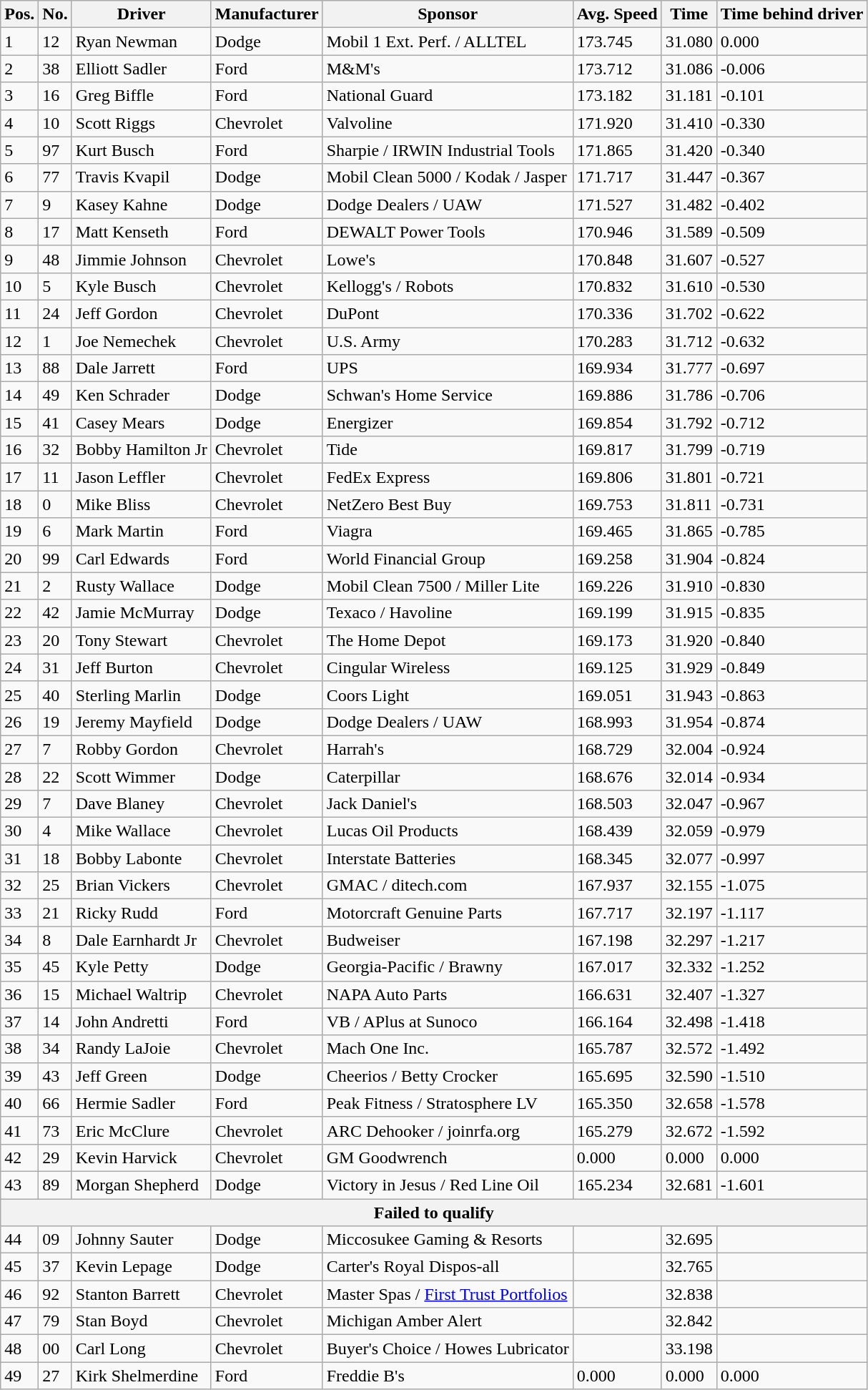<table class="wikitable">
<tr>
<th>Pos.</th>
<th>No.</th>
<th>Driver</th>
<th>Manufacturer</th>
<th>Sponsor</th>
<th>Avg. Speed</th>
<th>Time</th>
<th>Time behind driver</th>
</tr>
<tr>
<td>1</td>
<td>12</td>
<td>Ryan Newman</td>
<td>Dodge</td>
<td>Mobil 1 Ext. Perf. / ALLTEL</td>
<td>173.745</td>
<td>31.080</td>
<td>0.000</td>
</tr>
<tr>
<td>2</td>
<td>38</td>
<td>Elliott Sadler</td>
<td>Ford</td>
<td>M&M's</td>
<td>173.712</td>
<td>31.086</td>
<td>-0.006</td>
</tr>
<tr>
<td>3</td>
<td>16</td>
<td>Greg Biffle</td>
<td>Ford</td>
<td>National Guard</td>
<td>173.182</td>
<td>31.181</td>
<td>-0.101</td>
</tr>
<tr>
<td>4</td>
<td>10</td>
<td>Scott Riggs</td>
<td>Chevrolet</td>
<td>Valvoline</td>
<td>171.920</td>
<td>31.410</td>
<td>-0.330</td>
</tr>
<tr>
<td>5</td>
<td>97</td>
<td>Kurt Busch</td>
<td>Ford</td>
<td>Sharpie / IRWIN Industrial Tools</td>
<td>171.865</td>
<td>31.420</td>
<td>-0.340</td>
</tr>
<tr>
<td>6</td>
<td>77</td>
<td>Travis Kvapil</td>
<td>Dodge</td>
<td>Mobil Clean 5000 / Kodak / Jasper</td>
<td>171.717</td>
<td>31.447</td>
<td>-0.367</td>
</tr>
<tr>
<td>7</td>
<td>9</td>
<td>Kasey Kahne</td>
<td>Dodge</td>
<td>Dodge Dealers / UAW</td>
<td>171.527</td>
<td>31.482</td>
<td>-0.402</td>
</tr>
<tr>
<td>8</td>
<td>17</td>
<td>Matt Kenseth</td>
<td>Ford</td>
<td>DEWALT Power Tools</td>
<td>170.946</td>
<td>31.589</td>
<td>-0.509</td>
</tr>
<tr>
<td>9</td>
<td>48</td>
<td>Jimmie Johnson</td>
<td>Chevrolet</td>
<td>Lowe's</td>
<td>170.848</td>
<td>31.607</td>
<td>-0.527</td>
</tr>
<tr>
<td>10</td>
<td>5</td>
<td>Kyle Busch</td>
<td>Chevrolet</td>
<td>Kellogg's / Robots</td>
<td>170.832</td>
<td>31.610</td>
<td>-0.530</td>
</tr>
<tr>
<td>11</td>
<td>24</td>
<td>Jeff Gordon</td>
<td>Chevrolet</td>
<td>DuPont</td>
<td>170.336</td>
<td>31.702</td>
<td>-0.622</td>
</tr>
<tr>
<td>12</td>
<td>1</td>
<td>Joe Nemechek</td>
<td>Chevrolet</td>
<td>U.S. Army</td>
<td>170.283</td>
<td>31.712</td>
<td>-0.632</td>
</tr>
<tr>
<td>13</td>
<td>88</td>
<td>Dale Jarrett</td>
<td>Ford</td>
<td>UPS</td>
<td>169.934</td>
<td>31.777</td>
<td>-0.697</td>
</tr>
<tr>
<td>14</td>
<td>49</td>
<td>Ken Schrader</td>
<td>Dodge</td>
<td>Schwan's Home Service</td>
<td>169.886</td>
<td>31.786</td>
<td>-0.706</td>
</tr>
<tr>
<td>15</td>
<td>41</td>
<td>Casey Mears</td>
<td>Dodge</td>
<td>Energizer</td>
<td>169.854</td>
<td>31.792</td>
<td>-0.712</td>
</tr>
<tr>
<td>16</td>
<td>32</td>
<td>Bobby Hamilton Jr</td>
<td>Chevrolet</td>
<td>Tide</td>
<td>169.817</td>
<td>31.799</td>
<td>-0.719</td>
</tr>
<tr>
<td>17</td>
<td>11</td>
<td>Jason Leffler</td>
<td>Chevrolet</td>
<td>FedEx Express</td>
<td>169.806</td>
<td>31.801</td>
<td>-0.721</td>
</tr>
<tr>
<td>18</td>
<td>0</td>
<td>Mike Bliss</td>
<td>Chevrolet</td>
<td>NetZero Best Buy</td>
<td>169.753</td>
<td>31.811</td>
<td>-0.731</td>
</tr>
<tr>
<td>19</td>
<td>6</td>
<td>Mark Martin</td>
<td>Ford</td>
<td>Viagra</td>
<td>169.465</td>
<td>31.865</td>
<td>-0.785</td>
</tr>
<tr>
<td>20</td>
<td>99</td>
<td>Carl Edwards</td>
<td>Ford</td>
<td>World Financial Group</td>
<td>169.258</td>
<td>31.904</td>
<td>-0.824</td>
</tr>
<tr>
<td>21</td>
<td>2</td>
<td>Rusty Wallace</td>
<td>Dodge</td>
<td>Mobil Clean 7500 / Miller Lite</td>
<td>169.226</td>
<td>31.910</td>
<td>-0.830</td>
</tr>
<tr>
<td>22</td>
<td>42</td>
<td>Jamie McMurray</td>
<td>Dodge</td>
<td>Texaco / Havoline</td>
<td>169.199</td>
<td>31.915</td>
<td>-0.835</td>
</tr>
<tr>
<td>23</td>
<td>20</td>
<td>Tony Stewart</td>
<td>Chevrolet</td>
<td>The Home Depot</td>
<td>169.173</td>
<td>31.920</td>
<td>-0.840</td>
</tr>
<tr>
<td>24</td>
<td>31</td>
<td>Jeff Burton</td>
<td>Chevrolet</td>
<td>Cingular Wireless</td>
<td>169.125</td>
<td>31.929</td>
<td>-0.849</td>
</tr>
<tr>
<td>25</td>
<td>40</td>
<td>Sterling Marlin</td>
<td>Dodge</td>
<td>Coors Light</td>
<td>169.051</td>
<td>31.943</td>
<td>-0.863</td>
</tr>
<tr>
<td>26</td>
<td>19</td>
<td>Jeremy Mayfield</td>
<td>Dodge</td>
<td>Dodge Dealers / UAW</td>
<td>168.993</td>
<td>31.954</td>
<td>-0.874</td>
</tr>
<tr>
<td>27</td>
<td>7</td>
<td>Robby Gordon</td>
<td>Chevrolet</td>
<td>Harrah's</td>
<td>168.729</td>
<td>32.004</td>
<td>-0.924</td>
</tr>
<tr>
<td>28</td>
<td>22</td>
<td>Scott Wimmer</td>
<td>Dodge</td>
<td>Caterpillar</td>
<td>168.676</td>
<td>32.014</td>
<td>-0.934</td>
</tr>
<tr>
<td>29</td>
<td>7</td>
<td>Dave Blaney</td>
<td>Chevrolet</td>
<td>Jack Daniel's</td>
<td>168.503</td>
<td>32.047</td>
<td>-0.967</td>
</tr>
<tr>
<td>30</td>
<td>4</td>
<td>Mike Wallace</td>
<td>Chevrolet</td>
<td>Lucas Oil Products</td>
<td>168.439</td>
<td>32.059</td>
<td>-0.979</td>
</tr>
<tr>
<td>31</td>
<td>18</td>
<td>Bobby Labonte</td>
<td>Chevrolet</td>
<td>Interstate Batteries</td>
<td>168.345</td>
<td>32.077</td>
<td>-0.997</td>
</tr>
<tr>
<td>32</td>
<td>25</td>
<td>Brian Vickers</td>
<td>Chevrolet</td>
<td>GMAC / ditech.com</td>
<td>167.937</td>
<td>32.155</td>
<td>-1.075</td>
</tr>
<tr>
<td>33</td>
<td>21</td>
<td>Ricky Rudd</td>
<td>Ford</td>
<td>Motorcraft Genuine Parts</td>
<td>167.717</td>
<td>32.197</td>
<td>-1.117</td>
</tr>
<tr>
<td>34</td>
<td>8</td>
<td>Dale Earnhardt Jr</td>
<td>Chevrolet</td>
<td>Budweiser</td>
<td>167.198</td>
<td>32.297</td>
<td>-1.217</td>
</tr>
<tr>
<td>35</td>
<td>45</td>
<td>Kyle Petty</td>
<td>Dodge</td>
<td>Georgia-Pacific / Brawny</td>
<td>167.017</td>
<td>32.332</td>
<td>-1.252</td>
</tr>
<tr>
<td>36</td>
<td>15</td>
<td>Michael Waltrip</td>
<td>Chevrolet</td>
<td>NAPA Auto Parts</td>
<td>166.631</td>
<td>32.407</td>
<td>-1.327</td>
</tr>
<tr>
<td>37</td>
<td>14</td>
<td>John Andretti</td>
<td>Ford</td>
<td>VB / APlus at Sunoco</td>
<td>166.164</td>
<td>32.498</td>
<td>-1.418</td>
</tr>
<tr>
<td>38</td>
<td>34</td>
<td>Randy LaJoie</td>
<td>Chevrolet</td>
<td>Mach One Inc.</td>
<td>165.787</td>
<td>32.572</td>
<td>-1.492</td>
</tr>
<tr>
<td>39</td>
<td>43</td>
<td>Jeff Green</td>
<td>Dodge</td>
<td>Cheerios / Betty Crocker</td>
<td>165.695</td>
<td>32.590</td>
<td>-1.510</td>
</tr>
<tr>
<td>40</td>
<td>66</td>
<td>Hermie Sadler</td>
<td>Ford</td>
<td>Peak Fitness / Stratosphere LV</td>
<td>165.350</td>
<td>32.658</td>
<td>-1.578</td>
</tr>
<tr>
<td>41</td>
<td>73</td>
<td>Eric McClure</td>
<td>Chevrolet</td>
<td>ARC Dehooker / joinrfa.org</td>
<td>165.279</td>
<td>32.672</td>
<td>-1.592</td>
</tr>
<tr>
<td>42</td>
<td>29</td>
<td>Kevin Harvick</td>
<td>Chevrolet</td>
<td>GM Goodwrench</td>
<td>0.000</td>
<td>0.000</td>
<td>0.000</td>
</tr>
<tr>
<td>43</td>
<td>89</td>
<td>Morgan Shepherd</td>
<td>Dodge</td>
<td>Victory in Jesus / Red Line Oil</td>
<td>165.234</td>
<td>32.681</td>
<td>-1.601</td>
</tr>
<tr>
<th colspan="8">Failed to qualify</th>
</tr>
<tr>
<td>44</td>
<td>09</td>
<td>Johnny Sauter</td>
<td>Dodge</td>
<td>Miccosukee Gaming & Resorts</td>
<td></td>
<td>32.695</td>
<td></td>
</tr>
<tr>
<td>45</td>
<td>37</td>
<td>Kevin Lepage</td>
<td>Dodge</td>
<td>Carter's Royal Dispos-all</td>
<td></td>
<td>32.765</td>
<td></td>
</tr>
<tr>
<td>46</td>
<td>92</td>
<td>Stanton Barrett</td>
<td>Chevrolet</td>
<td>Master Spas / <a href='#'>First Trust Portfolios</a></td>
<td></td>
<td>32.838</td>
<td></td>
</tr>
<tr>
<td>47</td>
<td>79</td>
<td>Stan Boyd</td>
<td>Chevrolet</td>
<td>Michigan Amber Alert</td>
<td></td>
<td>32.842</td>
<td></td>
</tr>
<tr>
<td>48</td>
<td>00</td>
<td>Carl Long</td>
<td>Chevrolet</td>
<td>Buyer's Choice / Howes Lubricator</td>
<td></td>
<td>33.198</td>
<td></td>
</tr>
<tr>
<td>49</td>
<td>27</td>
<td>Kirk Shelmerdine</td>
<td>Ford</td>
<td>Freddie B's</td>
<td>0.000</td>
<td>0.000</td>
<td>0.000</td>
</tr>
</table>
